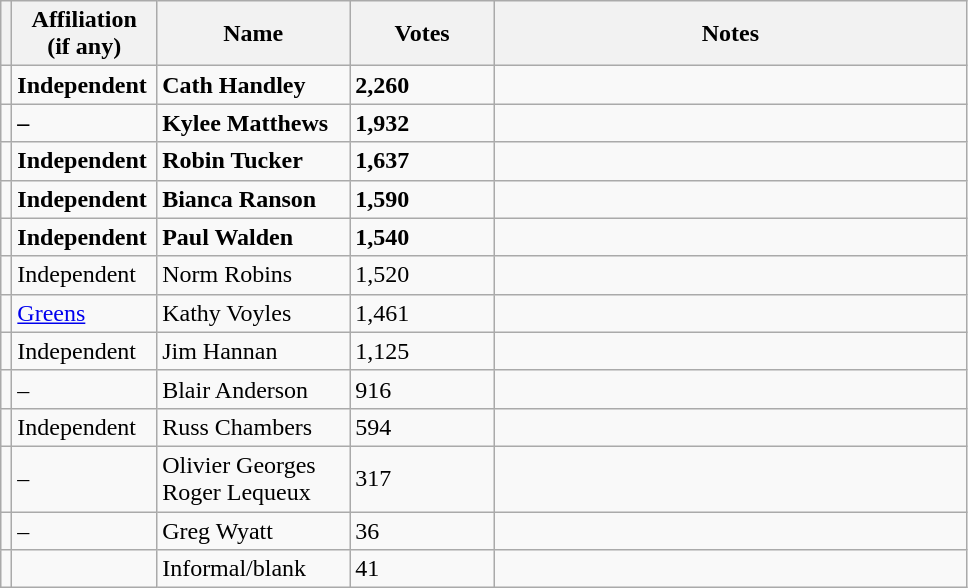<table class="wikitable" style="width:51%;">
<tr>
<th style="width:1%;"></th>
<th style="width:15%;">Affiliation (if any)</th>
<th style="width:20%;">Name</th>
<th style="width:15%;">Votes</th>
<th>Notes</th>
</tr>
<tr>
<td bgcolor=></td>
<td><strong>Independent</strong></td>
<td><strong>Cath Handley</strong></td>
<td><strong>2,260</strong></td>
<td></td>
</tr>
<tr>
<td bgcolor=></td>
<td><strong>–</strong></td>
<td><strong>Kylee Matthews</strong></td>
<td><strong>1,932</strong></td>
<td></td>
</tr>
<tr>
<td bgcolor=></td>
<td><strong>Independent</strong></td>
<td><strong>Robin Tucker</strong></td>
<td><strong>1,637</strong></td>
<td></td>
</tr>
<tr>
<td bgcolor=></td>
<td><strong>Independent</strong></td>
<td><strong>Bianca Ranson</strong></td>
<td><strong>1,590</strong></td>
<td></td>
</tr>
<tr>
<td bgcolor=></td>
<td><strong>Independent</strong></td>
<td><strong>Paul Walden</strong></td>
<td><strong>1,540</strong></td>
<td></td>
</tr>
<tr>
<td bgcolor=></td>
<td>Independent</td>
<td>Norm Robins</td>
<td>1,520</td>
<td></td>
</tr>
<tr>
<td bgcolor=></td>
<td><a href='#'>Greens</a></td>
<td>Kathy Voyles</td>
<td>1,461</td>
<td></td>
</tr>
<tr>
<td bgcolor=></td>
<td>Independent</td>
<td>Jim Hannan</td>
<td>1,125</td>
<td></td>
</tr>
<tr>
<td bgcolor=></td>
<td>–</td>
<td>Blair Anderson</td>
<td>916</td>
<td></td>
</tr>
<tr>
<td bgcolor=></td>
<td>Independent</td>
<td>Russ Chambers</td>
<td>594</td>
<td></td>
</tr>
<tr>
<td bgcolor=></td>
<td>–</td>
<td>Olivier Georges Roger Lequeux</td>
<td>317</td>
<td></td>
</tr>
<tr>
<td bgcolor=></td>
<td>–</td>
<td>Greg Wyatt</td>
<td>36</td>
<td></td>
</tr>
<tr>
<td></td>
<td></td>
<td>Informal/blank</td>
<td>41</td>
<td></td>
</tr>
</table>
